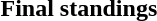<table>
<tr>
<td></td>
<td></td>
<td></td>
<td></td>
</tr>
<tr>
<td></td>
<td></td>
<td></td>
<td></td>
</tr>
<tr>
<td></td>
<td></td>
<td></td>
<td></td>
</tr>
<tr>
<td></td>
<td></td>
<td></td>
<td></td>
</tr>
<tr>
<td></td>
<td></td>
<td></td>
<td></td>
</tr>
<tr>
<td><strong>Final standings</strong></td>
<td></td>
<td></td>
<td></td>
</tr>
</table>
